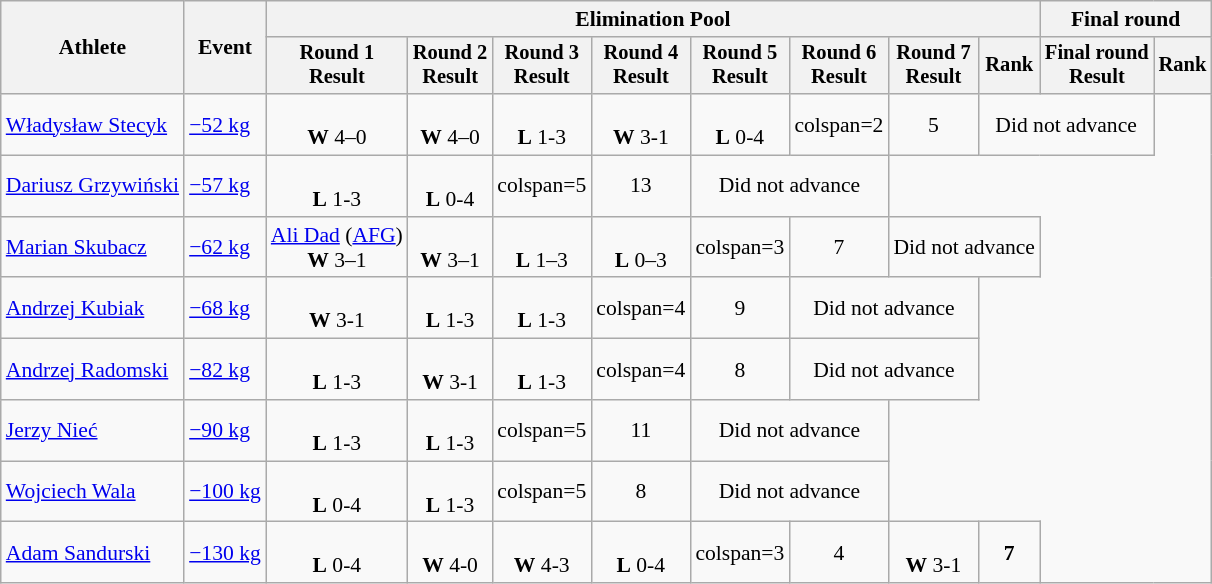<table class="wikitable" style="font-size:90%">
<tr>
<th rowspan="2">Athlete</th>
<th rowspan="2">Event</th>
<th colspan=8>Elimination Pool</th>
<th colspan=2>Final round</th>
</tr>
<tr style="font-size: 95%">
<th>Round 1<br>Result</th>
<th>Round 2<br>Result</th>
<th>Round 3<br>Result</th>
<th>Round 4<br>Result</th>
<th>Round 5<br>Result</th>
<th>Round 6<br>Result</th>
<th>Round 7<br>Result</th>
<th>Rank</th>
<th>Final round<br>Result</th>
<th>Rank</th>
</tr>
<tr align=center>
<td align=left><a href='#'>Władysław Stecyk</a></td>
<td align=left><a href='#'>−52 kg</a></td>
<td><br><strong>W</strong> 4–0</td>
<td><br><strong>W</strong> 4–0</td>
<td><br><strong>L</strong> 1-3</td>
<td><br><strong>W</strong> 3-1</td>
<td><br><strong>L</strong> 0-4</td>
<td>colspan=2 </td>
<td>5</td>
<td colspan=2>Did not advance</td>
</tr>
<tr align=center>
<td align=left><a href='#'>Dariusz Grzywiński</a></td>
<td align=left><a href='#'>−57 kg</a></td>
<td><br><strong>L</strong> 1-3</td>
<td><br><strong>L</strong> 0-4</td>
<td>colspan=5 </td>
<td>13</td>
<td colspan=2>Did not advance</td>
</tr>
<tr align=center>
<td align=left><a href='#'>Marian Skubacz</a></td>
<td align=left><a href='#'>−62 kg</a></td>
<td><a href='#'>Ali Dad</a> (<a href='#'>AFG</a>)<br><strong>W</strong> 3–1</td>
<td><br><strong>W</strong> 3–1</td>
<td><br><strong>L</strong> 1–3</td>
<td><br><strong>L</strong> 0–3</td>
<td>colspan=3 </td>
<td>7</td>
<td colspan=2>Did not advance</td>
</tr>
<tr align=center>
<td align=left><a href='#'>Andrzej Kubiak</a></td>
<td align=left><a href='#'>−68 kg</a></td>
<td><br><strong>W</strong> 3-1</td>
<td><br><strong>L</strong> 1-3</td>
<td><br><strong>L</strong> 1-3</td>
<td>colspan=4 </td>
<td>9</td>
<td colspan=2>Did not advance</td>
</tr>
<tr align=center>
<td align=left><a href='#'>Andrzej Radomski</a></td>
<td align=left><a href='#'>−82 kg</a></td>
<td><br><strong>L</strong> 1-3</td>
<td><br><strong>W</strong> 3-1</td>
<td><br><strong>L</strong> 1-3</td>
<td>colspan=4 </td>
<td>8</td>
<td colspan=2>Did not advance</td>
</tr>
<tr align=center>
<td align=left><a href='#'>Jerzy Nieć</a></td>
<td align=left><a href='#'>−90 kg</a></td>
<td><br><strong>L</strong> 1-3</td>
<td><br><strong>L</strong> 1-3</td>
<td>colspan=5 </td>
<td>11</td>
<td colspan=2>Did not advance</td>
</tr>
<tr align=center>
<td align=left><a href='#'>Wojciech Wala</a></td>
<td align=left><a href='#'>−100 kg</a></td>
<td><br><strong>L</strong> 0-4</td>
<td><br><strong>L</strong> 1-3</td>
<td>colspan=5 </td>
<td>8</td>
<td colspan=2>Did not advance</td>
</tr>
<tr align=center>
<td align=left><a href='#'>Adam Sandurski</a></td>
<td align=left><a href='#'>−130 kg</a></td>
<td><br><strong>L</strong> 0-4</td>
<td><br><strong>W</strong> 4-0</td>
<td><br><strong>W</strong> 4-3</td>
<td><br><strong>L</strong> 0-4</td>
<td>colspan=3 </td>
<td>4</td>
<td><br><strong>W</strong> 3-1</td>
<td><strong>7</strong></td>
</tr>
</table>
